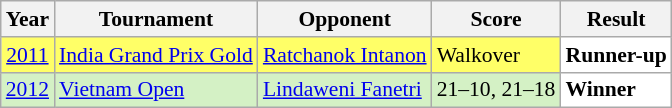<table class="sortable wikitable" style="font-size: 90%;">
<tr>
<th>Year</th>
<th>Tournament</th>
<th>Opponent</th>
<th>Score</th>
<th>Result</th>
</tr>
<tr style="background:#FFFF67">
<td align="center"><a href='#'>2011</a></td>
<td align="left"><a href='#'>India Grand Prix Gold</a></td>
<td align="left"> <a href='#'>Ratchanok Intanon</a></td>
<td align="left">Walkover</td>
<td style="text-align:left; background:white"> <strong>Runner-up</strong></td>
</tr>
<tr style="background:#D4F1C5">
<td align="center"><a href='#'>2012</a></td>
<td align="left"><a href='#'>Vietnam Open</a></td>
<td align="left"> <a href='#'>Lindaweni Fanetri</a></td>
<td align="left">21–10, 21–18</td>
<td style="text-align:left; background:white"> <strong>Winner</strong></td>
</tr>
</table>
